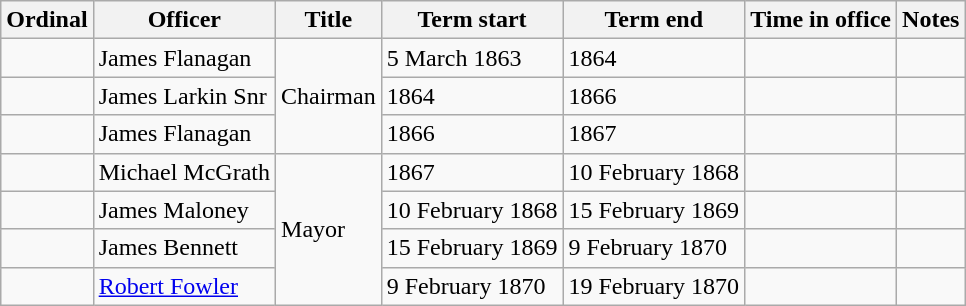<table class="wikitable">
<tr>
<th>Ordinal</th>
<th>Officer</th>
<th>Title</th>
<th>Term start</th>
<th>Term end</th>
<th>Time in office</th>
<th>Notes</th>
</tr>
<tr>
<td align=center></td>
<td>James Flanagan</td>
<td rowspan=3>Chairman</td>
<td>5 March 1863</td>
<td>1864</td>
<td></td>
<td></td>
</tr>
<tr>
<td align=center></td>
<td>James Larkin Snr</td>
<td>1864</td>
<td>1866</td>
<td></td>
<td></td>
</tr>
<tr>
<td align=center></td>
<td>James Flanagan</td>
<td>1866</td>
<td>1867</td>
<td></td>
<td></td>
</tr>
<tr>
<td align=center></td>
<td>Michael McGrath</td>
<td rowspan=4>Mayor</td>
<td>1867</td>
<td>10 February 1868</td>
<td></td>
<td></td>
</tr>
<tr>
<td align=center></td>
<td>James Maloney</td>
<td>10 February 1868</td>
<td>15 February 1869</td>
<td></td>
<td></td>
</tr>
<tr>
<td align=center></td>
<td>James Bennett</td>
<td>15 February 1869</td>
<td>9 February 1870</td>
<td></td>
<td></td>
</tr>
<tr>
<td align=center></td>
<td><a href='#'>Robert Fowler</a></td>
<td>9 February 1870</td>
<td>19 February 1870</td>
<td></td>
<td></td>
</tr>
</table>
